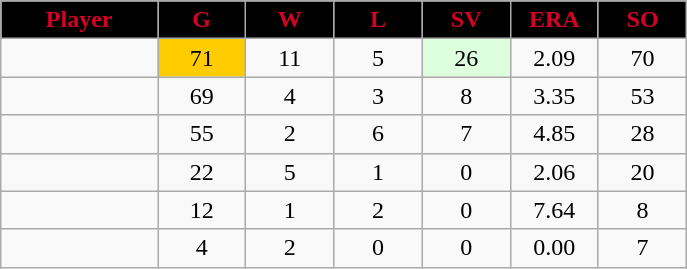<table class="wikitable sortable">
<tr>
<th style="background:black; color:#d40026; width:16%;">Player</th>
<th style="background:black; color:#d40026; width:9%;">G</th>
<th style="background:black; color:#d40026; width:9%;">W</th>
<th style="background:black; color:#d40026; width:9%;">L</th>
<th style="background:black; color:#d40026; width:9%;">SV</th>
<th style="background:black; color:#d40026; width:9%;">ERA</th>
<th style="background:black; color:#d40026; width:9%;">SO</th>
</tr>
<tr style="text-align:center;">
<td></td>
<td style="background:#fc0;">71</td>
<td>11</td>
<td>5</td>
<td style="background:#DDFFDD;">26</td>
<td>2.09</td>
<td>70</td>
</tr>
<tr style="text-align:center;">
<td></td>
<td>69</td>
<td>4</td>
<td>3</td>
<td>8</td>
<td>3.35</td>
<td>53</td>
</tr>
<tr style="text-align:center;">
<td></td>
<td>55</td>
<td>2</td>
<td>6</td>
<td>7</td>
<td>4.85</td>
<td>28</td>
</tr>
<tr style="text-align:center;">
<td></td>
<td>22</td>
<td>5</td>
<td>1</td>
<td>0</td>
<td>2.06</td>
<td>20</td>
</tr>
<tr style="text-align:center;">
<td></td>
<td>12</td>
<td>1</td>
<td>2</td>
<td>0</td>
<td>7.64</td>
<td>8</td>
</tr>
<tr style="text-align:center;">
<td></td>
<td>4</td>
<td>2</td>
<td>0</td>
<td>0</td>
<td>0.00</td>
<td>7</td>
</tr>
</table>
